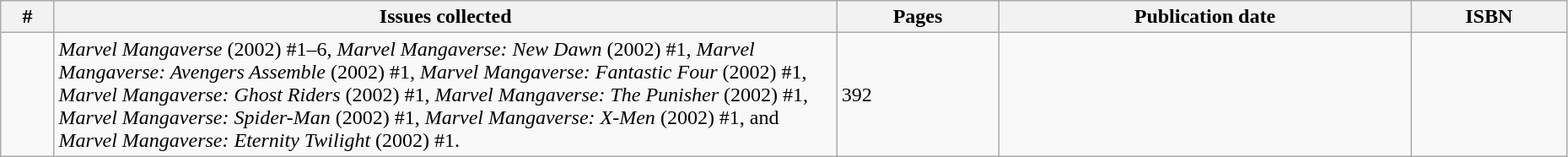<table class="wikitable sortable" width=98%>
<tr>
<th class="unsortable">#</th>
<th class="unsortable" width="50%">Issues collected</th>
<th>Pages</th>
<th>Publication date</th>
<th class="unsortable">ISBN</th>
</tr>
<tr>
<td></td>
<td><em>Marvel Mangaverse</em> (2002) #1–6, <em>Marvel Mangaverse: New Dawn</em> (2002) #1, <em>Marvel Mangaverse: Avengers Assemble</em> (2002) #1, <em>Marvel Mangaverse: Fantastic Four</em> (2002) #1, <em>Marvel Mangaverse: Ghost Riders</em> (2002) #1, <em>Marvel Mangaverse: The Punisher</em> (2002) #1, <em>Marvel Mangaverse: Spider-Man</em> (2002) #1, <em>Marvel Mangaverse: X-Men</em> (2002) #1, and <em>Marvel Mangaverse: Eternity Twilight</em> (2002) #1.</td>
<td>392</td>
<td></td>
<td></td>
</tr>
</table>
